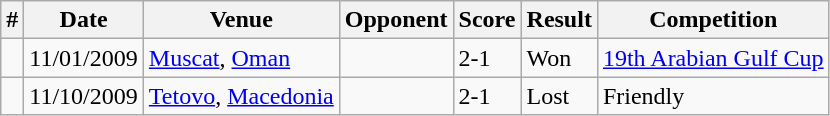<table class="wikitable">
<tr>
<th>#</th>
<th>Date</th>
<th>Venue</th>
<th>Opponent</th>
<th>Score</th>
<th>Result</th>
<th>Competition</th>
</tr>
<tr>
<td></td>
<td>11/01/2009</td>
<td><a href='#'>Muscat</a>, <a href='#'>Oman</a></td>
<td></td>
<td>2-1</td>
<td>Won</td>
<td><a href='#'>19th Arabian Gulf Cup</a></td>
</tr>
<tr>
<td></td>
<td>11/10/2009</td>
<td><a href='#'>Tetovo</a>, <a href='#'>Macedonia</a></td>
<td></td>
<td>2-1</td>
<td>Lost</td>
<td>Friendly</td>
</tr>
</table>
